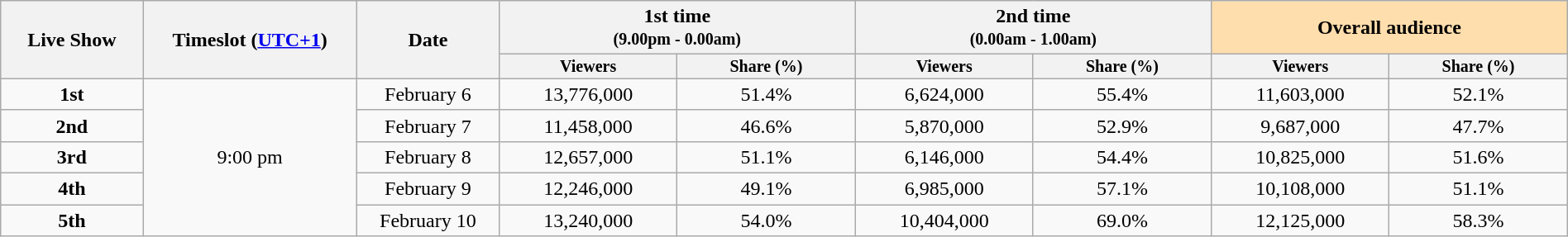<table class="wikitable plainrowheaders" style="text-align:center; width:100%;">
<tr>
<th scope="col" style="width:8%;" rowspan="2">Live Show</th>
<th scope="col" style="width:12%;" rowspan="2">Timeslot (<strong><a href='#'>UTC+1</a></strong>)</th>
<th scope="col" style="width:8%;" rowspan="2">Date</th>
<th scope="col" colspan=2>1st time<br><small>(9.00pm - 0.00am)</small></th>
<th scope="col" colspan=2>2nd time<br><small>(0.00am - 1.00am)</small></th>
<th scope="col" style="width:8%; background:#ffdead;" colspan=2>Overall audience</th>
</tr>
<tr>
<th scope="col" span style="width:10%; font-size:smaller; line-height:100%;">Viewers</th>
<th scope="col" span style="width:10%; font-size:smaller; line-height:100%;">Share (%)</th>
<th scope="col" span style="width:10%; font-size:smaller; line-height:100%;">Viewers</th>
<th scope="col" span style="width:10%; font-size:smaller; line-height:100%;">Share (%)</th>
<th scope="col" span style="width:10%; font-size:smaller; line-height:100%;">Viewers</th>
<th scope="col" span style="width:10%; font-size:smaller; line-height:100%;">Share (%)</th>
</tr>
<tr>
<th style="background:#F9F9F9;text-align:center">1st</th>
<td rowspan="8" style="text-align:center;">9:00 pm</td>
<td>February 6</td>
<td>13,776,000</td>
<td>51.4%</td>
<td>6,624,000</td>
<td>55.4%</td>
<td>11,603,000</td>
<td>52.1%</td>
</tr>
<tr>
<th style="background:#F9F9F9;text-align:center">2nd</th>
<td>February 7</td>
<td>11,458,000</td>
<td>46.6%</td>
<td>5,870,000</td>
<td>52.9%</td>
<td>9,687,000</td>
<td>47.7%</td>
</tr>
<tr>
<th style="background:#F9F9F9;text-align:center">3rd</th>
<td>February 8</td>
<td>12,657,000</td>
<td>51.1%</td>
<td>6,146,000</td>
<td>54.4%</td>
<td>10,825,000</td>
<td>51.6%</td>
</tr>
<tr>
<th style="background:#F9F9F9;text-align:center">4th</th>
<td>February 9</td>
<td>12,246,000</td>
<td>49.1%</td>
<td>6,985,000</td>
<td>57.1%</td>
<td>10,108,000</td>
<td>51.1%</td>
</tr>
<tr>
<th style="background:#F9F9F9;text-align:center">5th</th>
<td>February 10</td>
<td>13,240,000</td>
<td>54.0%</td>
<td>10,404,000</td>
<td>69.0%</td>
<td>12,125,000</td>
<td>58.3%</td>
</tr>
</table>
